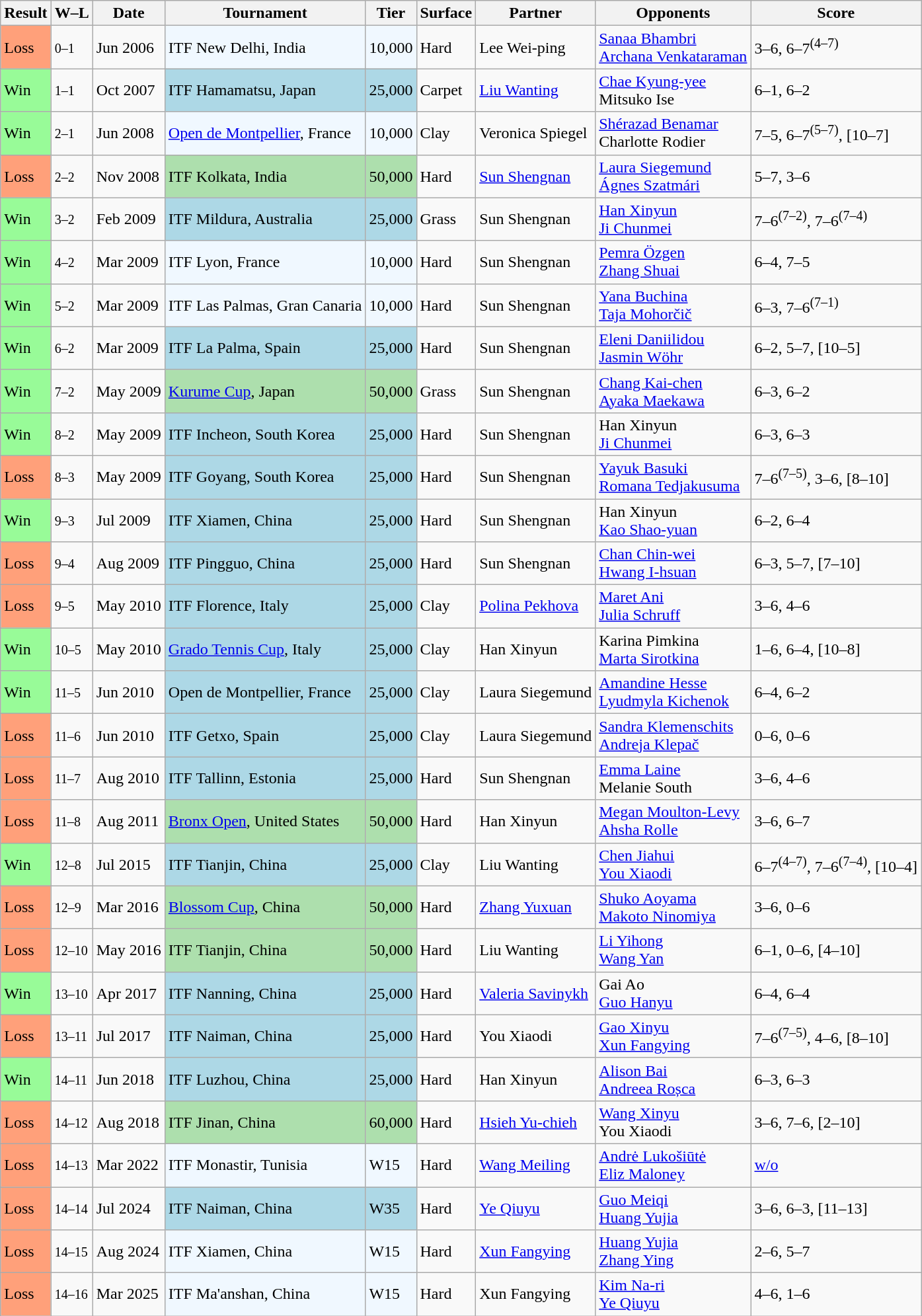<table class="wikitable sortable">
<tr>
<th>Result</th>
<th class=unsortable>W–L</th>
<th>Date</th>
<th>Tournament</th>
<th>Tier</th>
<th>Surface</th>
<th>Partner</th>
<th>Opponents</th>
<th class=unsortable>Score</th>
</tr>
<tr>
<td style="background:#ffa07a;">Loss</td>
<td><small>0–1</small></td>
<td>Jun 2006</td>
<td style="background:#f0f8ff;">ITF New Delhi, India</td>
<td style="background:#f0f8ff;">10,000</td>
<td>Hard</td>
<td> Lee Wei-ping</td>
<td> <a href='#'>Sanaa Bhambri</a> <br>  <a href='#'>Archana Venkataraman</a></td>
<td>3–6, 6–7<sup>(4–7)</sup></td>
</tr>
<tr>
<td bgcolor="98FB98">Win</td>
<td><small>1–1</small></td>
<td>Oct 2007</td>
<td bgcolor=lightblue>ITF Hamamatsu, Japan</td>
<td bgcolor=lightblue>25,000</td>
<td>Carpet</td>
<td> <a href='#'>Liu Wanting</a></td>
<td> <a href='#'>Chae Kyung-yee</a> <br>  Mitsuko Ise</td>
<td>6–1, 6–2</td>
</tr>
<tr>
<td bgcolor="98FB98">Win</td>
<td><small>2–1</small></td>
<td>Jun 2008</td>
<td style="background:#f0f8ff;"><a href='#'>Open de Montpellier</a>, France</td>
<td style="background:#f0f8ff;">10,000</td>
<td>Clay</td>
<td> Veronica Spiegel</td>
<td> <a href='#'>Shérazad Benamar</a> <br>  Charlotte Rodier</td>
<td>7–5, 6–7<sup>(5–7)</sup>, [10–7]</td>
</tr>
<tr>
<td style="background:#ffa07a;">Loss</td>
<td><small>2–2</small></td>
<td>Nov 2008</td>
<td style="background:#addfad;">ITF Kolkata, India</td>
<td style="background:#addfad;">50,000</td>
<td>Hard</td>
<td> <a href='#'>Sun Shengnan</a></td>
<td> <a href='#'>Laura Siegemund</a> <br>  <a href='#'>Ágnes Szatmári</a></td>
<td>5–7, 3–6</td>
</tr>
<tr>
<td bgcolor="98FB98">Win</td>
<td><small>3–2</small></td>
<td>Feb 2009</td>
<td style="background:lightblue;">ITF Mildura, Australia</td>
<td style="background:lightblue;">25,000</td>
<td>Grass</td>
<td> Sun Shengnan</td>
<td> <a href='#'>Han Xinyun</a> <br>  <a href='#'>Ji Chunmei</a></td>
<td>7–6<sup>(7–2)</sup>, 7–6<sup>(7–4)</sup></td>
</tr>
<tr>
<td bgcolor="98FB98">Win</td>
<td><small>4–2</small></td>
<td>Mar 2009</td>
<td style="background:#f0f8ff;">ITF Lyon, France</td>
<td style="background:#f0f8ff;">10,000</td>
<td>Hard</td>
<td> Sun Shengnan</td>
<td> <a href='#'>Pemra Özgen</a> <br>  <a href='#'>Zhang Shuai</a></td>
<td>6–4, 7–5</td>
</tr>
<tr>
<td bgcolor="98FB98">Win</td>
<td><small>5–2</small></td>
<td>Mar 2009</td>
<td style="background:#f0f8ff;">ITF Las Palmas, Gran Canaria</td>
<td style="background:#f0f8ff;">10,000</td>
<td>Hard</td>
<td> Sun Shengnan</td>
<td> <a href='#'>Yana Buchina</a> <br>  <a href='#'>Taja Mohorčič</a></td>
<td>6–3, 7–6<sup>(7–1)</sup></td>
</tr>
<tr>
<td bgcolor="98FB98">Win</td>
<td><small>6–2</small></td>
<td>Mar 2009</td>
<td style="background:lightblue;">ITF La Palma, Spain</td>
<td style="background:lightblue;">25,000</td>
<td>Hard</td>
<td> Sun Shengnan</td>
<td> <a href='#'>Eleni Daniilidou</a> <br>  <a href='#'>Jasmin Wöhr</a></td>
<td>6–2, 5–7, [10–5]</td>
</tr>
<tr>
<td bgcolor="98FB98">Win</td>
<td><small>7–2</small></td>
<td>May 2009</td>
<td style="background:#addfad;"><a href='#'>Kurume Cup</a>, Japan</td>
<td style="background:#addfad;">50,000</td>
<td>Grass</td>
<td> Sun Shengnan</td>
<td> <a href='#'>Chang Kai-chen</a> <br>  <a href='#'>Ayaka Maekawa</a></td>
<td>6–3, 6–2</td>
</tr>
<tr>
<td bgcolor="98FB98">Win</td>
<td><small>8–2</small></td>
<td>May 2009</td>
<td style="background:lightblue;">ITF Incheon, South Korea</td>
<td style="background:lightblue;">25,000</td>
<td>Hard</td>
<td> Sun Shengnan</td>
<td> Han Xinyun <br>  <a href='#'>Ji Chunmei</a></td>
<td>6–3, 6–3</td>
</tr>
<tr>
<td style="background:#ffa07a;">Loss</td>
<td><small>8–3</small></td>
<td>May 2009</td>
<td style="background:lightblue;">ITF Goyang, South Korea</td>
<td style="background:lightblue;">25,000</td>
<td>Hard</td>
<td> Sun Shengnan</td>
<td> <a href='#'>Yayuk Basuki</a> <br>  <a href='#'>Romana Tedjakusuma</a></td>
<td>7–6<sup>(7–5)</sup>, 3–6, [8–10]</td>
</tr>
<tr>
<td bgcolor="98FB98">Win</td>
<td><small>9–3</small></td>
<td>Jul 2009</td>
<td style="background:lightblue;">ITF Xiamen, China</td>
<td style="background:lightblue;">25,000</td>
<td>Hard</td>
<td> Sun Shengnan</td>
<td> Han Xinyun <br>  <a href='#'>Kao Shao-yuan</a></td>
<td>6–2, 6–4</td>
</tr>
<tr>
<td style="background:#ffa07a;">Loss</td>
<td><small>9–4</small></td>
<td>Aug 2009</td>
<td style="background:lightblue;">ITF Pingguo, China</td>
<td style="background:lightblue;">25,000</td>
<td>Hard</td>
<td> Sun Shengnan</td>
<td> <a href='#'>Chan Chin-wei</a> <br>  <a href='#'>Hwang I-hsuan</a></td>
<td>6–3, 5–7, [7–10]</td>
</tr>
<tr>
<td style="background:#ffa07a;">Loss</td>
<td><small>9–5</small></td>
<td>May 2010</td>
<td style="background:lightblue;">ITF Florence, Italy</td>
<td style="background:lightblue;">25,000</td>
<td>Clay</td>
<td> <a href='#'>Polina Pekhova</a></td>
<td> <a href='#'>Maret Ani</a> <br>  <a href='#'>Julia Schruff</a></td>
<td>3–6, 4–6</td>
</tr>
<tr>
<td bgcolor="98FB98">Win</td>
<td><small>10–5</small></td>
<td>May 2010</td>
<td style="background:lightblue;"><a href='#'>Grado Tennis Cup</a>, Italy</td>
<td style="background:lightblue;">25,000</td>
<td>Clay</td>
<td> Han Xinyun</td>
<td> Karina Pimkina <br>  <a href='#'>Marta Sirotkina</a></td>
<td>1–6, 6–4, [10–8]</td>
</tr>
<tr>
<td bgcolor="98FB98">Win</td>
<td><small>11–5</small></td>
<td>Jun 2010</td>
<td style="background:lightblue;">Open de Montpellier, France</td>
<td style="background:lightblue;">25,000</td>
<td>Clay</td>
<td> Laura Siegemund</td>
<td> <a href='#'>Amandine Hesse</a> <br>  <a href='#'>Lyudmyla Kichenok</a></td>
<td>6–4, 6–2</td>
</tr>
<tr>
<td style="background:#ffa07a;">Loss</td>
<td><small>11–6</small></td>
<td>Jun 2010</td>
<td style="background:lightblue;">ITF Getxo, Spain</td>
<td style="background:lightblue;">25,000</td>
<td>Clay</td>
<td> Laura Siegemund</td>
<td> <a href='#'>Sandra Klemenschits</a> <br>  <a href='#'>Andreja Klepač</a></td>
<td>0–6, 0–6</td>
</tr>
<tr>
<td style="background:#ffa07a;">Loss</td>
<td><small>11–7</small></td>
<td>Aug 2010</td>
<td style="background:lightblue;">ITF Tallinn, Estonia</td>
<td style="background:lightblue;">25,000</td>
<td>Hard</td>
<td> Sun Shengnan</td>
<td> <a href='#'>Emma Laine</a> <br>  Melanie South</td>
<td>3–6, 4–6</td>
</tr>
<tr>
<td style="background:#ffa07a;">Loss</td>
<td><small>11–8</small></td>
<td>Aug 2011</td>
<td style="background:#addfad;"><a href='#'>Bronx Open</a>, United States</td>
<td style="background:#addfad;">50,000</td>
<td>Hard</td>
<td> Han Xinyun</td>
<td> <a href='#'>Megan Moulton-Levy</a> <br>  <a href='#'>Ahsha Rolle</a></td>
<td>3–6, 6–7</td>
</tr>
<tr>
<td bgcolor="98FB98">Win</td>
<td><small>12–8</small></td>
<td>Jul 2015</td>
<td style="background:lightblue;">ITF Tianjin, China</td>
<td style="background:lightblue;">25,000</td>
<td>Clay</td>
<td> Liu Wanting</td>
<td> <a href='#'>Chen Jiahui</a> <br>  <a href='#'>You Xiaodi</a></td>
<td>6–7<sup>(4–7)</sup>, 7–6<sup>(7–4)</sup>, [10–4]</td>
</tr>
<tr>
<td style="background:#ffa07a;">Loss</td>
<td><small>12–9</small></td>
<td>Mar 2016</td>
<td style="background:#addfad;"><a href='#'>Blossom Cup</a>, China</td>
<td style="background:#addfad;">50,000</td>
<td>Hard</td>
<td> <a href='#'>Zhang Yuxuan</a></td>
<td> <a href='#'>Shuko Aoyama</a> <br>  <a href='#'>Makoto Ninomiya</a></td>
<td>3–6, 0–6</td>
</tr>
<tr>
<td style="background:#ffa07a;">Loss</td>
<td><small>12–10</small></td>
<td>May 2016</td>
<td style="background:#addfad;">ITF Tianjin, China</td>
<td style="background:#addfad;">50,000</td>
<td>Hard</td>
<td> Liu Wanting</td>
<td> <a href='#'>Li Yihong</a> <br>  <a href='#'>Wang Yan</a></td>
<td>6–1, 0–6, [4–10]</td>
</tr>
<tr>
<td bgcolor="98FB98">Win</td>
<td><small>13–10</small></td>
<td>Apr 2017</td>
<td style="background:lightblue;">ITF Nanning, China</td>
<td style="background:lightblue;">25,000</td>
<td>Hard</td>
<td> <a href='#'>Valeria Savinykh</a></td>
<td> Gai Ao <br>  <a href='#'>Guo Hanyu</a></td>
<td>6–4, 6–4</td>
</tr>
<tr>
<td style="background:#ffa07a;">Loss</td>
<td><small>13–11</small></td>
<td>Jul 2017</td>
<td style="background:lightblue;">ITF Naiman, China</td>
<td style="background:lightblue;">25,000</td>
<td>Hard</td>
<td> You Xiaodi</td>
<td> <a href='#'>Gao Xinyu</a> <br>  <a href='#'>Xun Fangying</a></td>
<td>7–6<sup>(7–5)</sup>, 4–6, [8–10]</td>
</tr>
<tr>
<td bgcolor=98FB98>Win</td>
<td><small>14–11</small></td>
<td>Jun 2018</td>
<td style="background:lightblue;">ITF Luzhou, China</td>
<td style="background:lightblue;">25,000</td>
<td>Hard</td>
<td> Han Xinyun</td>
<td> <a href='#'>Alison Bai</a> <br>  <a href='#'>Andreea Roșca</a></td>
<td>6–3, 6–3</td>
</tr>
<tr>
<td style="background:#ffa07a;">Loss</td>
<td><small>14–12</small></td>
<td>Aug 2018</td>
<td style="background:#addfad;">ITF Jinan, China</td>
<td style="background:#addfad;">60,000</td>
<td>Hard</td>
<td> <a href='#'>Hsieh Yu-chieh</a></td>
<td> <a href='#'>Wang Xinyu</a> <br>  You Xiaodi</td>
<td>3–6, 7–6, [2–10]</td>
</tr>
<tr>
<td style="background:#ffa07a;">Loss</td>
<td><small>14–13</small></td>
<td>Mar 2022</td>
<td style="background:#f0f8ff;">ITF Monastir, Tunisia</td>
<td style="background:#f0f8ff;">W15</td>
<td>Hard</td>
<td> <a href='#'>Wang Meiling</a></td>
<td> <a href='#'>Andrė Lukošiūtė</a> <br>  <a href='#'>Eliz Maloney</a></td>
<td><a href='#'>w/o</a></td>
</tr>
<tr>
<td bgcolor="FFA07A">Loss</td>
<td><small>14–14</small></td>
<td>Jul 2024</td>
<td style="background:lightblue;">ITF Naiman, China</td>
<td style="background:lightblue;">W35</td>
<td>Hard</td>
<td> <a href='#'>Ye Qiuyu</a></td>
<td> <a href='#'>Guo Meiqi</a> <br>  <a href='#'>Huang Yujia</a></td>
<td>3–6, 6–3, [11–13]</td>
</tr>
<tr>
<td bgcolor="FFA07A">Loss</td>
<td><small>14–15</small></td>
<td>Aug 2024</td>
<td style="background:#f0f8ff;">ITF Xiamen, China</td>
<td style="background:#f0f8ff;">W15</td>
<td>Hard</td>
<td> <a href='#'>Xun Fangying</a></td>
<td> <a href='#'>Huang Yujia</a> <br>  <a href='#'>Zhang Ying</a></td>
<td>2–6, 5–7</td>
</tr>
<tr>
<td bgcolor="FFA07A">Loss</td>
<td><small>14–16</small></td>
<td>Mar 2025</td>
<td style="background:#f0f8ff;">ITF Ma'anshan, China</td>
<td style="background:#f0f8ff;">W15</td>
<td>Hard</td>
<td> Xun Fangying</td>
<td> <a href='#'>Kim Na-ri</a> <br>  <a href='#'>Ye Qiuyu</a></td>
<td>4–6, 1–6</td>
</tr>
</table>
